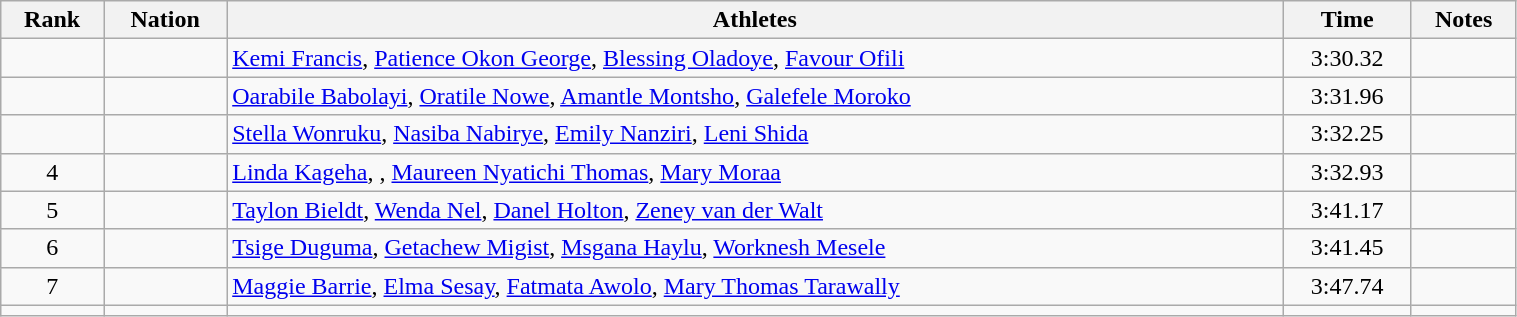<table class="wikitable sortable" width=80% style="text-align:center;">
<tr>
<th>Rank</th>
<th>Nation</th>
<th>Athletes</th>
<th>Time</th>
<th>Notes</th>
</tr>
<tr>
<td></td>
<td align=left></td>
<td align=left><a href='#'>Kemi Francis</a>, <a href='#'>Patience Okon George</a>, <a href='#'>Blessing Oladoye</a>, <a href='#'>Favour Ofili</a></td>
<td>3:30.32</td>
<td></td>
</tr>
<tr>
<td></td>
<td align=left></td>
<td align=left><a href='#'>Oarabile Babolayi</a>, <a href='#'>Oratile Nowe</a>, <a href='#'>Amantle Montsho</a>, <a href='#'>Galefele Moroko</a></td>
<td>3:31.96</td>
<td></td>
</tr>
<tr>
<td></td>
<td align=left></td>
<td align=left><a href='#'>Stella Wonruku</a>, <a href='#'>Nasiba Nabirye</a>, <a href='#'>Emily Nanziri</a>, <a href='#'>Leni Shida</a></td>
<td>3:32.25</td>
<td></td>
</tr>
<tr>
<td>4</td>
<td align=left></td>
<td align=left><a href='#'>Linda Kageha</a>, , <a href='#'>Maureen Nyatichi Thomas</a>, <a href='#'>Mary Moraa</a></td>
<td>3:32.93</td>
<td></td>
</tr>
<tr>
<td>5</td>
<td align=left></td>
<td align=left><a href='#'>Taylon Bieldt</a>, <a href='#'>Wenda Nel</a>, <a href='#'>Danel Holton</a>, <a href='#'>Zeney van der Walt</a></td>
<td>3:41.17</td>
<td></td>
</tr>
<tr>
<td>6</td>
<td align=left></td>
<td align=left><a href='#'>Tsige Duguma</a>, <a href='#'>Getachew Migist</a>, <a href='#'>Msgana Haylu</a>, <a href='#'>Worknesh Mesele</a></td>
<td>3:41.45</td>
<td></td>
</tr>
<tr>
<td>7</td>
<td align=left></td>
<td align=left><a href='#'>Maggie Barrie</a>, <a href='#'>Elma Sesay</a>, <a href='#'>Fatmata Awolo</a>, <a href='#'>Mary Thomas Tarawally</a></td>
<td>3:47.74</td>
<td></td>
</tr>
<tr>
<td></td>
<td align=left></td>
<td align=left></td>
<td></td>
<td></td>
</tr>
</table>
